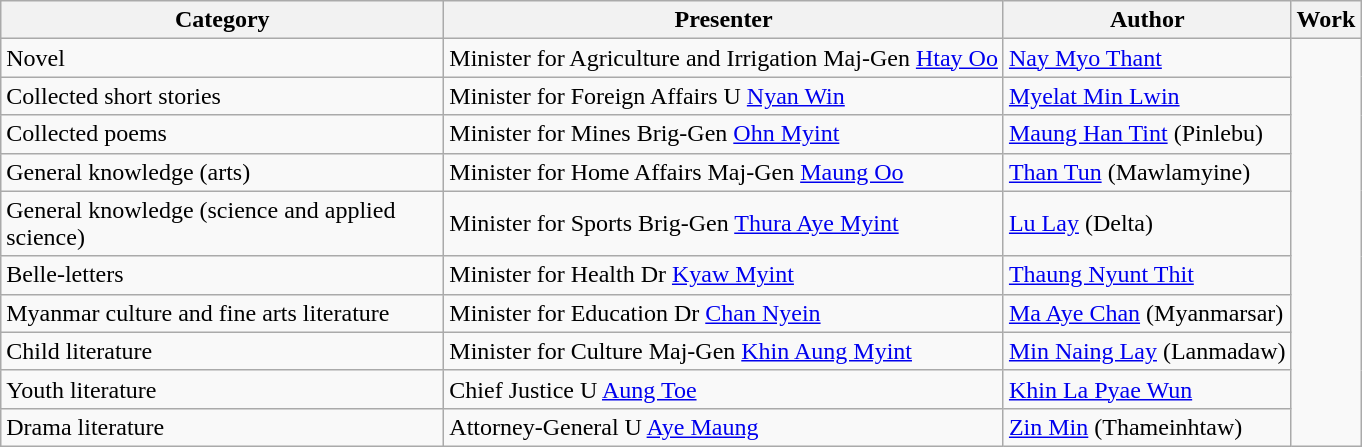<table class=wikitable>
<tr>
<th style="width:18em;">Category</th>
<th>Presenter</th>
<th>Author</th>
<th>Work</th>
</tr>
<tr>
<td>Novel</td>
<td>Minister for Agriculture and Irrigation Maj-Gen <a href='#'>Htay Oo</a></td>
<td><a href='#'>Nay Myo Thant</a></td>
</tr>
<tr>
<td>Collected short stories</td>
<td>Minister for Foreign Affairs U <a href='#'>Nyan Win</a></td>
<td><a href='#'>Myelat Min Lwin</a></td>
</tr>
<tr>
<td>Collected poems</td>
<td>Minister for Mines Brig-Gen <a href='#'>Ohn Myint</a></td>
<td><a href='#'>Maung Han Tint</a> (Pinlebu)</td>
</tr>
<tr>
<td>General knowledge (arts)</td>
<td>Minister for Home Affairs Maj-Gen <a href='#'>Maung Oo</a></td>
<td><a href='#'>Than Tun</a> (Mawlamyine)</td>
</tr>
<tr>
<td>General knowledge (science and applied science)</td>
<td>Minister for Sports Brig-Gen <a href='#'>Thura Aye Myint</a></td>
<td><a href='#'>Lu Lay</a> (Delta)</td>
</tr>
<tr>
<td>Belle-letters</td>
<td>Minister for Health Dr <a href='#'>Kyaw Myint</a></td>
<td><a href='#'>Thaung Nyunt Thit</a></td>
</tr>
<tr>
<td>Myanmar culture and fine arts literature</td>
<td>Minister for Education Dr <a href='#'>Chan Nyein</a></td>
<td><a href='#'>Ma Aye Chan</a> (Myanmarsar)</td>
</tr>
<tr>
<td>Child literature</td>
<td>Minister for Culture Maj-Gen <a href='#'>Khin Aung Myint</a></td>
<td><a href='#'>Min Naing Lay</a> (Lanmadaw)</td>
</tr>
<tr>
<td>Youth literature</td>
<td>Chief Justice U <a href='#'>Aung Toe</a></td>
<td><a href='#'>Khin La Pyae Wun</a></td>
</tr>
<tr>
<td>Drama literature</td>
<td>Attorney-General U <a href='#'>Aye Maung</a></td>
<td><a href='#'>Zin Min</a> (Thameinhtaw)</td>
</tr>
</table>
